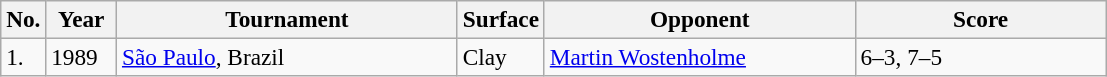<table class="sortable wikitable" style=font-size:97%>
<tr>
<th style="width:20px" class="unsortable">No.</th>
<th style="width:40px">Year</th>
<th style="width:220px">Tournament</th>
<th style="width:50px">Surface</th>
<th style="width:200px">Opponent</th>
<th style="width:160px" class="unsortable">Score</th>
</tr>
<tr>
<td>1.</td>
<td>1989</td>
<td><a href='#'>São Paulo</a>, Brazil</td>
<td>Clay</td>
<td> <a href='#'>Martin Wostenholme</a></td>
<td>6–3, 7–5</td>
</tr>
</table>
